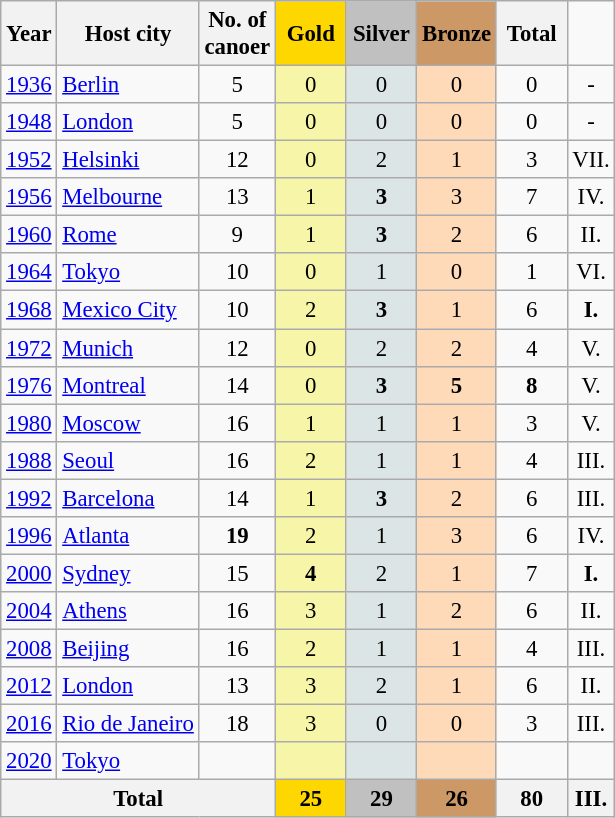<table class="wikitable" style="text-align:center; font-size:95%;">
<tr>
<th>Year</th>
<th>Host city</th>
<th>No. of<br>canoer</th>
<td width=40 bgcolor=gold align="center"><strong>Gold</strong></td>
<td width=40 bgcolor=silver align="center"><strong>Silver</strong></td>
<td width=4 bgcolor=#cc9966 align="center"><strong>Bronze</strong></td>
<th width=40>Total</th>
</tr>
<tr align="center">
<td><a href='#'>1936</a></td>
<td align="left"> <a href='#'>Berlin</a></td>
<td>5</td>
<td style="background:#F7F6A8;">0</td>
<td style="background:#DCE5E5;">0</td>
<td style="background:#FFDAB9;">0</td>
<td>0</td>
<td>-</td>
</tr>
<tr align="center">
<td><a href='#'>1948</a></td>
<td align="left"> <a href='#'>London</a></td>
<td>5</td>
<td style="background:#F7F6A8;">0</td>
<td style="background:#DCE5E5;">0</td>
<td style="background:#FFDAB9;">0</td>
<td>0</td>
<td>-</td>
</tr>
<tr align="center">
<td><a href='#'>1952</a></td>
<td align="left"> <a href='#'>Helsinki</a></td>
<td>12</td>
<td style="background:#F7F6A8;">0</td>
<td style="background:#DCE5E5;">2</td>
<td style="background:#FFDAB9;">1</td>
<td>3</td>
<td>VII.</td>
</tr>
<tr align="center">
<td><a href='#'>1956</a></td>
<td align="left"> <a href='#'>Melbourne</a></td>
<td>13</td>
<td style="background:#F7F6A8;">1</td>
<td style="background:#DCE5E5;"><strong>3</strong></td>
<td style="background:#FFDAB9;">3</td>
<td>7</td>
<td>IV.</td>
</tr>
<tr align="center">
<td><a href='#'>1960</a></td>
<td align="left"> <a href='#'>Rome</a></td>
<td>9</td>
<td style="background:#F7F6A8;">1</td>
<td style="background:#DCE5E5;"><strong>3</strong></td>
<td style="background:#FFDAB9;">2</td>
<td>6</td>
<td>II.</td>
</tr>
<tr align="center">
<td><a href='#'>1964</a></td>
<td align="left"> <a href='#'>Tokyo</a></td>
<td>10</td>
<td style="background:#F7F6A8;">0</td>
<td style="background:#DCE5E5;">1</td>
<td style="background:#FFDAB9;">0</td>
<td>1</td>
<td>VI.</td>
</tr>
<tr align="center">
<td><a href='#'>1968</a></td>
<td align="left"> <a href='#'>Mexico City</a></td>
<td>10</td>
<td style="background:#F7F6A8;">2</td>
<td style="background:#DCE5E5;"><strong>3</strong></td>
<td style="background:#FFDAB9;">1</td>
<td>6</td>
<td><strong>I.</strong></td>
</tr>
<tr align="center">
<td><a href='#'>1972</a></td>
<td align="left"> <a href='#'>Munich</a></td>
<td>12</td>
<td style="background:#F7F6A8;">0</td>
<td style="background:#DCE5E5;">2</td>
<td style="background:#FFDAB9;">2</td>
<td>4</td>
<td>V.</td>
</tr>
<tr align="center">
<td><a href='#'>1976</a></td>
<td align="left"> <a href='#'>Montreal</a></td>
<td>14</td>
<td style="background:#F7F6A8;">0</td>
<td style="background:#DCE5E5;"><strong>3</strong></td>
<td style="background:#FFDAB9;"><strong>5</strong></td>
<td><strong>8</strong></td>
<td>V.</td>
</tr>
<tr align="center">
<td><a href='#'>1980</a></td>
<td align="left"> <a href='#'>Moscow</a></td>
<td>16</td>
<td style="background:#F7F6A8;">1</td>
<td style="background:#DCE5E5;">1</td>
<td style="background:#FFDAB9;">1</td>
<td>3</td>
<td>V.</td>
</tr>
<tr align="center">
<td><a href='#'>1988</a></td>
<td align="left"> <a href='#'>Seoul</a></td>
<td>16</td>
<td style="background:#F7F6A8;">2</td>
<td style="background:#DCE5E5;">1</td>
<td style="background:#FFDAB9;">1</td>
<td>4</td>
<td>III.</td>
</tr>
<tr align="center">
<td><a href='#'>1992</a></td>
<td align="left"> <a href='#'>Barcelona</a></td>
<td>14</td>
<td style="background:#F7F6A8;">1</td>
<td style="background:#DCE5E5;"><strong>3</strong></td>
<td style="background:#FFDAB9;">2</td>
<td>6</td>
<td>III.</td>
</tr>
<tr align="center">
<td><a href='#'>1996</a></td>
<td align="left"> <a href='#'>Atlanta</a></td>
<td><strong>19</strong></td>
<td style="background:#F7F6A8;">2</td>
<td style="background:#DCE5E5;">1</td>
<td style="background:#FFDAB9;">3</td>
<td>6</td>
<td>IV.</td>
</tr>
<tr align="center">
<td><a href='#'>2000</a></td>
<td align="left"> <a href='#'>Sydney</a></td>
<td>15</td>
<td style="background:#F7F6A8;"><strong>4</strong></td>
<td style="background:#DCE5E5;">2</td>
<td style="background:#FFDAB9;">1</td>
<td>7</td>
<td><strong>I.</strong></td>
</tr>
<tr align="center">
<td><a href='#'>2004</a></td>
<td align="left"> <a href='#'>Athens</a></td>
<td>16</td>
<td style="background:#F7F6A8;">3</td>
<td style="background:#DCE5E5;">1</td>
<td style="background:#FFDAB9;">2</td>
<td>6</td>
<td>II.</td>
</tr>
<tr align="center">
<td><a href='#'>2008</a></td>
<td align="left"> <a href='#'>Beijing</a></td>
<td>16</td>
<td style="background:#F7F6A8;">2</td>
<td style="background:#DCE5E5;">1</td>
<td style="background:#FFDAB9;">1</td>
<td>4</td>
<td>III.</td>
</tr>
<tr align="center">
<td><a href='#'>2012</a></td>
<td align="left"> <a href='#'>London</a></td>
<td>13</td>
<td style="background:#F7F6A8;">3</td>
<td style="background:#DCE5E5;">2</td>
<td style="background:#FFDAB9;">1</td>
<td>6</td>
<td>II.</td>
</tr>
<tr align="center">
<td><a href='#'>2016</a></td>
<td align="left"> <a href='#'>Rio de Janeiro</a></td>
<td>18</td>
<td style="background:#F7F6A8;">3</td>
<td style="background:#DCE5E5;">0</td>
<td style="background:#FFDAB9;">0</td>
<td>3</td>
<td>III.</td>
</tr>
<tr align="center">
<td><a href='#'>2020</a></td>
<td align="left"> <a href='#'>Tokyo</a></td>
<td></td>
<td style="background:#F7F6A8;"></td>
<td style="background:#DCE5E5;"></td>
<td style="background:#FFDAB9;"></td>
<td></td>
<td></td>
</tr>
<tr align="center">
<th colspan=3>Total</th>
<th style="background:gold;">25</th>
<th style="background:silver;">29</th>
<th style="background:#CC9966;">26</th>
<th>80</th>
<th>III.</th>
</tr>
</table>
